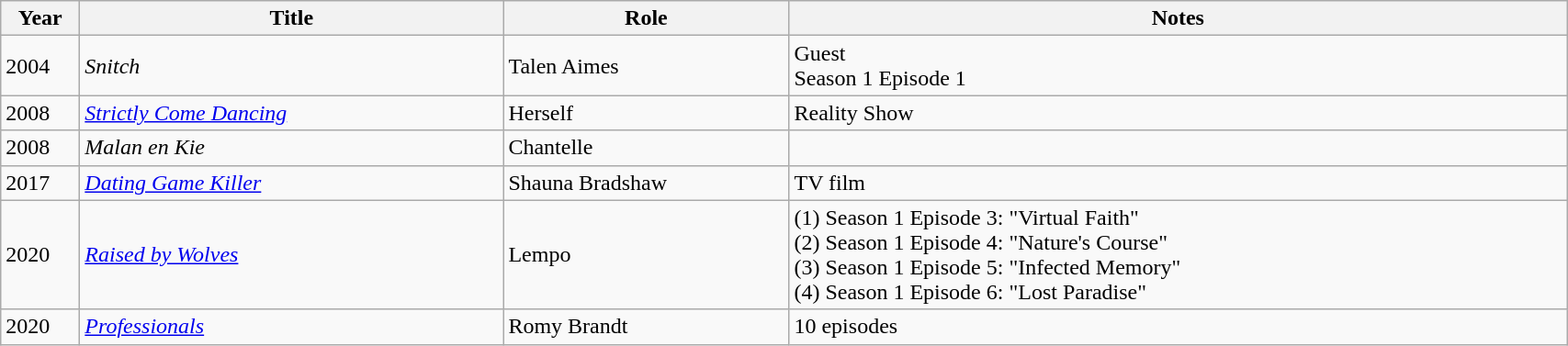<table class="wikitable sortable" width="90%">
<tr>
<th style="width:50px">Year</th>
<th style="width:300px">Title</th>
<th style="width:200px">Role</th>
<th class="unsortable">Notes</th>
</tr>
<tr>
<td>2004</td>
<td><em>Snitch</em></td>
<td>Talen Aimes</td>
<td>Guest <br> Season 1 Episode 1</td>
</tr>
<tr>
<td>2008</td>
<td><em><a href='#'>Strictly Come Dancing</a></em></td>
<td>Herself</td>
<td>Reality Show</td>
</tr>
<tr>
<td>2008</td>
<td><em>Malan en Kie</em></td>
<td>Chantelle</td>
<td></td>
</tr>
<tr>
<td>2017</td>
<td><em><a href='#'>Dating Game Killer</a></em></td>
<td>Shauna Bradshaw</td>
<td>TV film</td>
</tr>
<tr>
<td>2020</td>
<td><em><a href='#'>Raised by Wolves</a></em></td>
<td>Lempo</td>
<td>(1) Season 1 Episode 3: "Virtual Faith"<br>(2) Season 1 Episode 4: "Nature's Course"<br>(3) Season 1 Episode 5: "Infected Memory"<br>(4) Season 1 Episode 6: "Lost Paradise"</td>
</tr>
<tr>
<td>2020</td>
<td><em><a href='#'>Professionals</a></em></td>
<td>Romy Brandt</td>
<td>10 episodes</td>
</tr>
</table>
